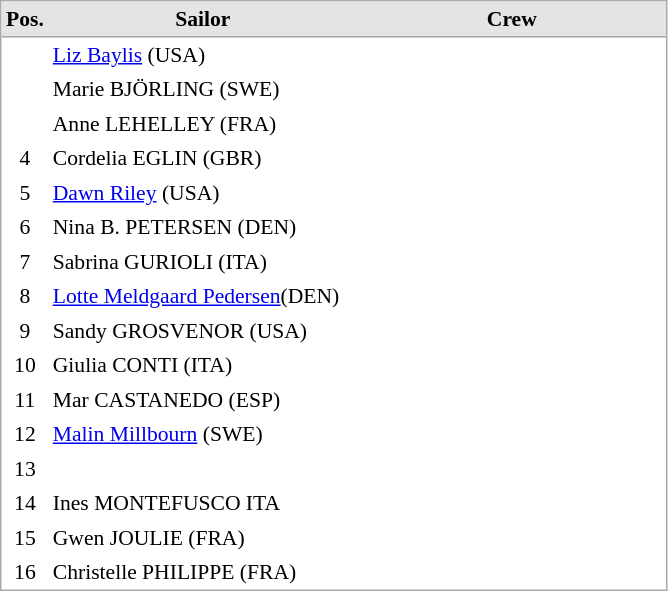<table cellspacing="0" cellpadding="3" style="border:1px solid #AAAAAA;font-size:90%">
<tr bgcolor="#E4E4E4">
<th style="border-bottom:1px solid #AAAAAA" width=10>Pos.</th>
<th style="border-bottom:1px solid #AAAAAA" width=200>Sailor</th>
<th style="border-bottom:1px solid #AAAAAA" width=200>Crew</th>
</tr>
<tr>
<td align="center"></td>
<td><a href='#'>Liz Baylis</a> (USA)</td>
<td></td>
</tr>
<tr>
<td align="center"></td>
<td>Marie BJÖRLING (SWE)</td>
<td></td>
</tr>
<tr>
<td align="center"></td>
<td>Anne LEHELLEY (FRA)</td>
<td></td>
</tr>
<tr>
<td align="center">4</td>
<td>Cordelia EGLIN (GBR)</td>
<td></td>
</tr>
<tr>
<td align="center">5</td>
<td><a href='#'>Dawn Riley</a> (USA)</td>
<td></td>
</tr>
<tr>
<td align="center">6</td>
<td>Nina B. PETERSEN (DEN)</td>
<td></td>
</tr>
<tr>
<td align="center">7</td>
<td>Sabrina GURIOLI (ITA)</td>
<td></td>
</tr>
<tr>
<td align="center">8</td>
<td><a href='#'>Lotte Meldgaard Pedersen</a>(DEN)</td>
<td></td>
</tr>
<tr>
<td align="center">9</td>
<td>Sandy GROSVENOR (USA)</td>
<td></td>
</tr>
<tr>
<td align="center">10</td>
<td>Giulia CONTI (ITA)</td>
<td></td>
</tr>
<tr>
<td align="center">11</td>
<td>Mar CASTANEDO (ESP)</td>
<td></td>
</tr>
<tr>
<td align="center">12</td>
<td><a href='#'>Malin Millbourn</a> (SWE)</td>
<td></td>
</tr>
<tr>
<td align="center">13</td>
<td></td>
<td></td>
</tr>
<tr>
<td align="center">14</td>
<td>Ines MONTEFUSCO ITA</td>
<td></td>
</tr>
<tr>
<td align="center">15</td>
<td>Gwen JOULIE (FRA)</td>
<td></td>
</tr>
<tr>
<td align="center">16</td>
<td>Christelle PHILIPPE (FRA)</td>
<td></td>
</tr>
<tr>
</tr>
</table>
